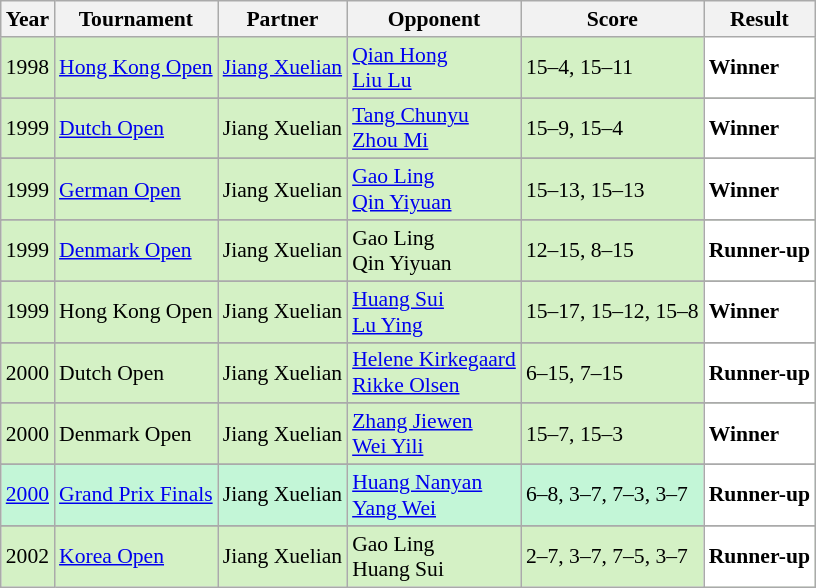<table class="sortable wikitable" style="font-size: 90%;">
<tr>
<th>Year</th>
<th>Tournament</th>
<th>Partner</th>
<th>Opponent</th>
<th>Score</th>
<th>Result</th>
</tr>
<tr style="background:#D4F1C5">
<td align="center">1998</td>
<td align="left"><a href='#'>Hong Kong Open</a></td>
<td align="left"> <a href='#'>Jiang Xuelian</a></td>
<td align="left"> <a href='#'>Qian Hong</a> <br>  <a href='#'>Liu Lu</a></td>
<td align="left">15–4, 15–11</td>
<td style="text-align:left; background:white"> <strong>Winner</strong></td>
</tr>
<tr>
</tr>
<tr style="background:#D4F1C5">
<td align="center">1999</td>
<td align="left"><a href='#'>Dutch Open</a></td>
<td align="left"> Jiang Xuelian</td>
<td align="left"> <a href='#'>Tang Chunyu</a> <br>  <a href='#'>Zhou Mi</a></td>
<td align="left">15–9, 15–4</td>
<td style="text-align:left; background:white"> <strong>Winner</strong></td>
</tr>
<tr>
</tr>
<tr style="background:#D4F1C5">
<td align="center">1999</td>
<td align="left"><a href='#'>German Open</a></td>
<td align="left"> Jiang Xuelian</td>
<td align="left"> <a href='#'>Gao Ling</a> <br>  <a href='#'>Qin Yiyuan</a></td>
<td align="left">15–13, 15–13</td>
<td style="text-align:left; background:white"> <strong>Winner</strong></td>
</tr>
<tr>
</tr>
<tr style="background:#D4F1C5">
<td align="center">1999</td>
<td align="left"><a href='#'>Denmark Open</a></td>
<td align="left"> Jiang Xuelian</td>
<td align="left"> Gao Ling <br>  Qin Yiyuan</td>
<td align="left">12–15, 8–15</td>
<td style="text-align:left; background:white"> <strong>Runner-up</strong></td>
</tr>
<tr>
</tr>
<tr style="background:#D4F1C5">
<td align="center">1999</td>
<td align="left">Hong Kong Open</td>
<td align="left"> Jiang Xuelian</td>
<td align="left"> <a href='#'>Huang Sui</a> <br>  <a href='#'>Lu Ying</a></td>
<td align="left">15–17, 15–12, 15–8</td>
<td style="text-align:left; background:white"> <strong>Winner</strong></td>
</tr>
<tr>
</tr>
<tr style="background:#D4F1C5">
<td align="center">2000</td>
<td align="left">Dutch Open</td>
<td align="left"> Jiang Xuelian</td>
<td align="left"> <a href='#'>Helene Kirkegaard</a> <br>  <a href='#'>Rikke Olsen</a></td>
<td align="left">6–15, 7–15</td>
<td style="text-align:left; background:white"> <strong>Runner-up</strong></td>
</tr>
<tr>
</tr>
<tr style="background:#D4F1C5">
<td align="center">2000</td>
<td align="left">Denmark Open</td>
<td align="left"> Jiang Xuelian</td>
<td align="left"> <a href='#'>Zhang Jiewen</a> <br>  <a href='#'>Wei Yili</a></td>
<td align="left">15–7, 15–3</td>
<td style="text-align:left; background:white"> <strong>Winner</strong></td>
</tr>
<tr>
</tr>
<tr style="background:#C3F6D7">
<td align="center"><a href='#'>2000</a></td>
<td align="left"><a href='#'>Grand Prix Finals</a></td>
<td align="left"> Jiang Xuelian</td>
<td align="left"> <a href='#'>Huang Nanyan</a> <br>  <a href='#'>Yang Wei</a></td>
<td align="left">6–8, 3–7, 7–3, 3–7</td>
<td style="text-align:left; background:white"> <strong>Runner-up</strong></td>
</tr>
<tr>
</tr>
<tr style="background:#D4F1C5">
<td align="center">2002</td>
<td align="left"><a href='#'>Korea Open</a></td>
<td align="left"> Jiang Xuelian</td>
<td align="left"> Gao Ling <br>  Huang Sui</td>
<td align="left">2–7, 3–7, 7–5, 3–7</td>
<td style="text-align:left; background:white"> <strong>Runner-up</strong></td>
</tr>
</table>
